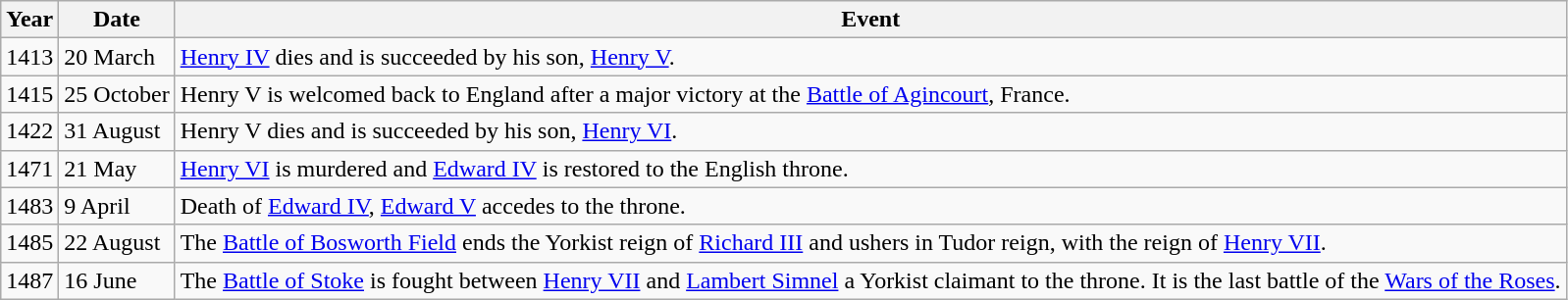<table class="wikitable">
<tr>
<th>Year</th>
<th>Date</th>
<th>Event</th>
</tr>
<tr>
<td>1413</td>
<td>20 March</td>
<td><a href='#'>Henry IV</a> dies and is succeeded by his son, <a href='#'>Henry V</a>.</td>
</tr>
<tr>
<td>1415</td>
<td>25 October</td>
<td>Henry V is welcomed back to England after a major victory at the <a href='#'>Battle of Agincourt</a>, France.</td>
</tr>
<tr>
<td>1422</td>
<td>31 August</td>
<td>Henry V dies and is succeeded by his son, <a href='#'>Henry VI</a>.</td>
</tr>
<tr>
<td>1471</td>
<td>21 May</td>
<td><a href='#'>Henry VI</a> is murdered and <a href='#'>Edward IV</a> is restored to the English throne.</td>
</tr>
<tr>
<td>1483</td>
<td>9 April</td>
<td>Death of <a href='#'>Edward IV</a>, <a href='#'>Edward V</a> accedes to the throne.</td>
</tr>
<tr>
<td>1485</td>
<td>22 August</td>
<td>The <a href='#'>Battle of Bosworth Field</a> ends the Yorkist reign of <a href='#'>Richard III</a> and ushers in Tudor reign, with the reign of <a href='#'>Henry VII</a>.</td>
</tr>
<tr>
<td>1487</td>
<td>16 June</td>
<td>The <a href='#'>Battle of Stoke</a> is fought between <a href='#'>Henry VII</a> and <a href='#'>Lambert Simnel</a> a Yorkist claimant to the throne. It is the last battle of the <a href='#'>Wars of the Roses</a>.</td>
</tr>
</table>
